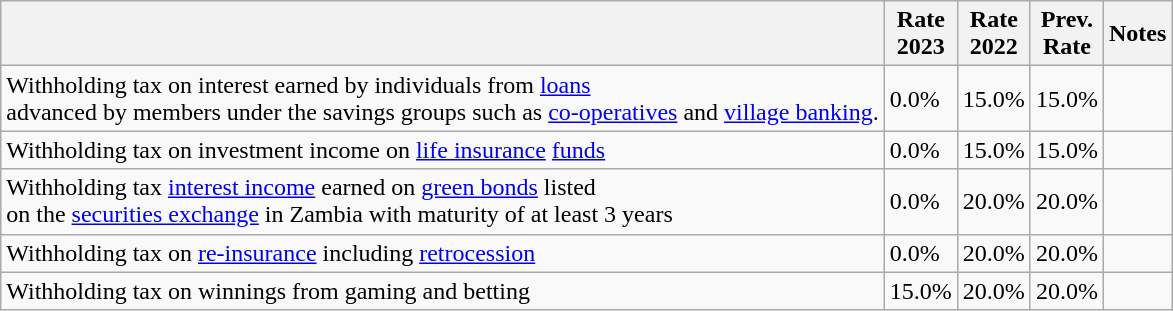<table class="wikitable">
<tr>
<th></th>
<th>Rate<br>2023</th>
<th>Rate<br>2022</th>
<th>Prev.<br>Rate</th>
<th>Notes</th>
</tr>
<tr>
<td>Withholding tax on interest earned by individuals from <a href='#'>loans</a><br>advanced by members under the savings groups such as 
<a href='#'>co-operatives</a> and <a href='#'>village banking</a>.</td>
<td>0.0%</td>
<td>15.0%</td>
<td>15.0%</td>
<td></td>
</tr>
<tr>
<td>Withholding tax on investment income on <a href='#'>life insurance</a> <a href='#'>funds</a></td>
<td>0.0%</td>
<td>15.0%</td>
<td>15.0%</td>
<td></td>
</tr>
<tr>
<td>Withholding tax <a href='#'>interest income</a> earned on <a href='#'>green bonds</a> listed<br>on the <a href='#'>securities exchange</a> in Zambia with maturity of at least 
3 years</td>
<td>0.0%</td>
<td>20.0%</td>
<td>20.0%</td>
<td></td>
</tr>
<tr>
<td>Withholding tax on <a href='#'>re-insurance</a> including <a href='#'>retrocession</a></td>
<td>0.0%</td>
<td>20.0%</td>
<td>20.0%</td>
<td></td>
</tr>
<tr>
<td>Withholding tax on winnings from gaming and betting</td>
<td>15.0%</td>
<td>20.0%</td>
<td>20.0%</td>
<td></td>
</tr>
</table>
